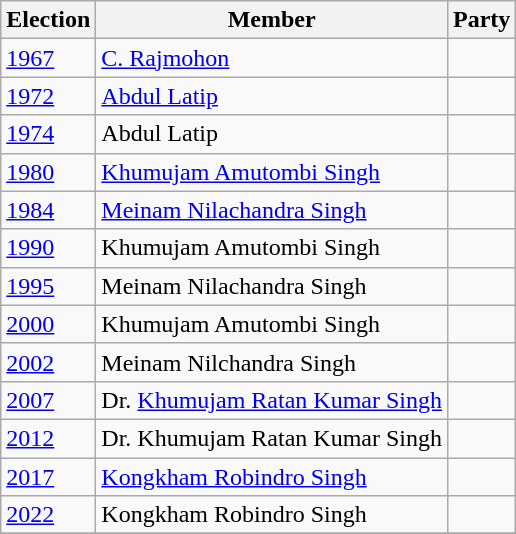<table class="wikitable sortable">
<tr>
<th>Election</th>
<th>Member</th>
<th colspan="2">Party</th>
</tr>
<tr>
<td><a href='#'>1967</a></td>
<td><a href='#'>C. Rajmohon</a></td>
<td></td>
</tr>
<tr>
<td><a href='#'>1972</a></td>
<td><a href='#'>Abdul Latip</a></td>
</tr>
<tr>
<td><a href='#'>1974</a></td>
<td>Abdul Latip</td>
<td></td>
</tr>
<tr>
<td><a href='#'>1980</a></td>
<td><a href='#'>Khumujam Amutombi Singh</a></td>
<td></td>
</tr>
<tr>
<td><a href='#'>1984</a></td>
<td><a href='#'>Meinam Nilachandra Singh</a></td>
<td></td>
</tr>
<tr>
<td><a href='#'>1990</a></td>
<td>Khumujam Amutombi Singh</td>
<td></td>
</tr>
<tr>
<td><a href='#'>1995</a></td>
<td>Meinam Nilachandra Singh</td>
<td></td>
</tr>
<tr>
<td><a href='#'>2000</a></td>
<td>Khumujam Amutombi Singh</td>
</tr>
<tr>
<td><a href='#'>2002</a></td>
<td>Meinam Nilchandra Singh</td>
<td></td>
</tr>
<tr>
<td><a href='#'>2007</a></td>
<td>Dr. <a href='#'>Khumujam Ratan Kumar Singh</a></td>
<td></td>
</tr>
<tr>
<td><a href='#'>2012</a></td>
<td>Dr. Khumujam Ratan Kumar Singh</td>
</tr>
<tr>
<td><a href='#'>2017</a></td>
<td><a href='#'>Kongkham Robindro Singh</a></td>
<td></td>
</tr>
<tr>
<td><a href='#'>2022</a></td>
<td>Kongkham Robindro Singh</td>
<td></td>
</tr>
<tr>
</tr>
</table>
